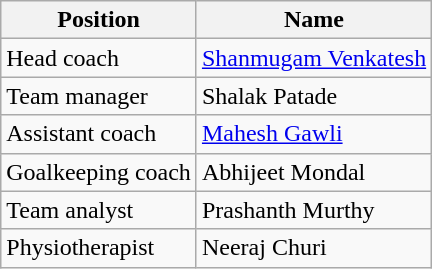<table class="wikitable">
<tr>
<th>Position</th>
<th>Name</th>
</tr>
<tr>
<td>Head coach</td>
<td> <a href='#'>Shanmugam Venkatesh</a></td>
</tr>
<tr>
<td>Team manager</td>
<td> Shalak Patade</td>
</tr>
<tr>
<td>Assistant coach</td>
<td> <a href='#'>Mahesh Gawli</a></td>
</tr>
<tr>
<td>Goalkeeping coach</td>
<td> Abhijeet Mondal</td>
</tr>
<tr>
<td>Team analyst</td>
<td> Prashanth Murthy</td>
</tr>
<tr>
<td>Physiotherapist</td>
<td> Neeraj Churi</td>
</tr>
</table>
